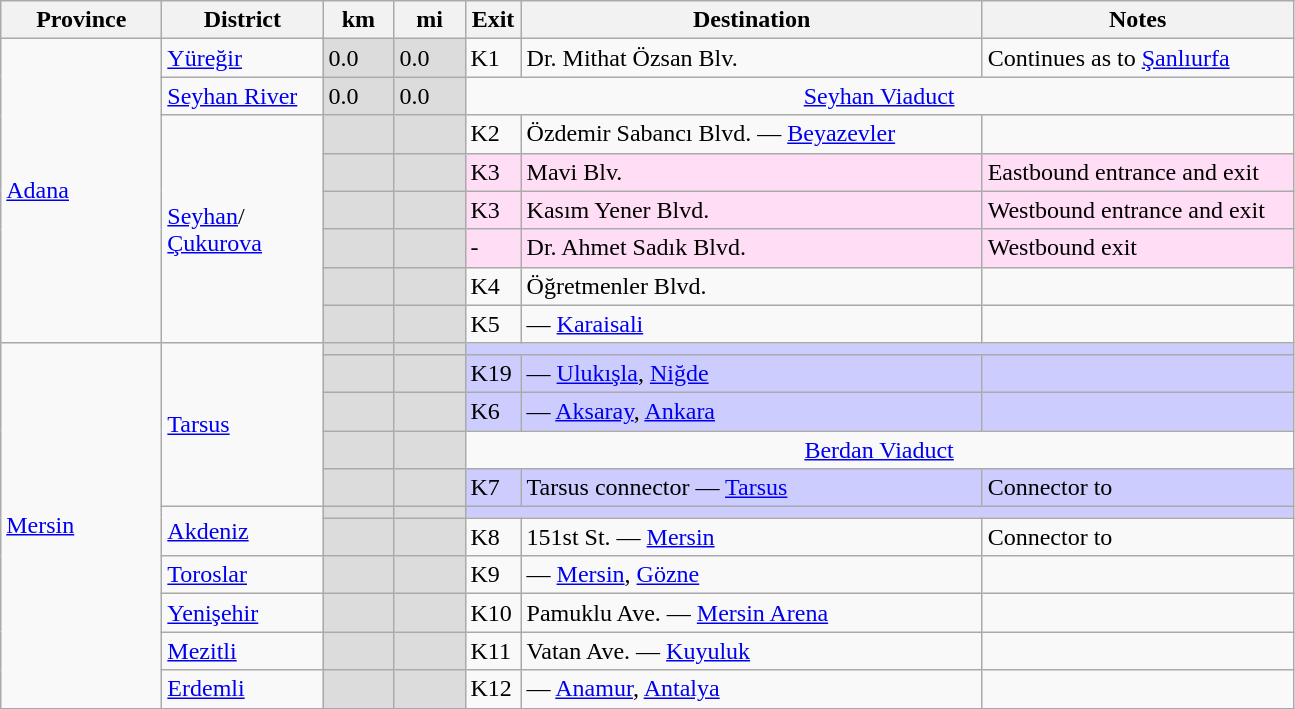<table class="wikitable">
<tr>
<th width=100>Province</th>
<th width=100>District</th>
<th width=40>km</th>
<th width=40>mi</th>
<th width=30>Exit</th>
<th width=300>Destination</th>
<th width=200>Notes</th>
</tr>
<tr>
<td rowspan="8"><a href='#'>Adana</a></td>
<td><a href='#'>Yüreğir</a></td>
<td style='background: #dcdcdc'>0.0</td>
<td style='background: #dcdcdc'>0.0</td>
<td>K1</td>
<td>Dr. Mithat Özsan Blv.</td>
<td>Continues as  to <a href='#'>Şanlıurfa</a></td>
</tr>
<tr>
<td><a href='#'>Seyhan River</a></td>
<td style='background: #dcdcdc'>0.0</td>
<td style='background: #dcdcdc'>0.0</td>
<td colspan="3" style="text-align:center;"><a href='#'>Seyhan Viaduct</a></td>
</tr>
<tr>
<td rowspan="6"><a href='#'>Seyhan</a>/<a href='#'>Çukurova</a></td>
<td style='background: #dcdcdc'></td>
<td style='background: #dcdcdc'></td>
<td>K2</td>
<td>Özdemir Sabancı Blvd. — <a href='#'>Beyazevler</a></td>
<td></td>
</tr>
<tr>
<td style='background: #dcdcdc'></td>
<td style='background: #dcdcdc'></td>
<td style='background: #FFDDF4'>K3</td>
<td style='background: #FFDDF4'>Mavi Blv.</td>
<td style='background: #FFDDF4'>Eastbound entrance and exit</td>
</tr>
<tr>
<td style='background: #dcdcdc'></td>
<td style='background: #dcdcdc'></td>
<td style='background: #FFDDF4'>K3</td>
<td style='background: #FFDDF4'>Kasım Yener Blvd.</td>
<td style='background: #FFDDF4'>Westbound entrance and exit</td>
</tr>
<tr>
<td style='background: #dcdcdc'></td>
<td style='background: #dcdcdc'></td>
<td style='background: #FFDDF4'>-</td>
<td style='background: #FFDDF4'>Dr. Ahmet Sadık Blvd.</td>
<td style='background: #FFDDF4'>Westbound exit</td>
</tr>
<tr>
<td style='background: #dcdcdc'></td>
<td style='background: #dcdcdc'></td>
<td>K4</td>
<td>Öğretmenler Blvd.</td>
<td></td>
</tr>
<tr>
<td style='background: #dcdcdc'></td>
<td style='background: #dcdcdc'></td>
<td>K5</td>
<td> — <a href='#'>Karaisali</a></td>
<td></td>
</tr>
<tr>
<td rowspan="11"><a href='#'>Mersin</a></td>
<td rowspan="5"><a href='#'>Tarsus</a></td>
<td style='background: #dcdcdc'></td>
<td style='background: #dcdcdc'></td>
<td colspan="3" style='background: #ccccff'></td>
</tr>
<tr>
<td style='background: #dcdcdc'></td>
<td style='background: #dcdcdc'></td>
<td style='background: #ccccff'>K19</td>
<td style='background: #ccccff'> — <a href='#'>Ulukışla</a>, <a href='#'>Niğde</a></td>
<td style='background: #ccccff'></td>
</tr>
<tr>
<td style='background: #dcdcdc'></td>
<td style='background: #dcdcdc'></td>
<td style='background: #ccccff'>K6</td>
<td style='background: #ccccff'> — <a href='#'>Aksaray</a>, <a href='#'>Ankara</a></td>
<td style='background: #ccccff'></td>
</tr>
<tr>
<td style='background: #dcdcdc'></td>
<td style='background: #dcdcdc'></td>
<td colspan="3" style="text-align:center;"><a href='#'>Berdan Viaduct</a></td>
</tr>
<tr>
<td style='background: #dcdcdc'></td>
<td style='background: #dcdcdc'></td>
<td style='background: #ccccff'>K7</td>
<td style='background: #ccccff'>Tarsus connector — <a href='#'>Tarsus</a></td>
<td style='background: #ccccff'>Connector to </td>
</tr>
<tr>
<td rowspan="2"><a href='#'>Akdeniz</a></td>
<td style='background: #dcdcdc'></td>
<td style='background: #dcdcdc'></td>
<td colspan="3" style='background: #ccccff'></td>
</tr>
<tr>
<td style='background: #dcdcdc'></td>
<td style='background: #dcdcdc'></td>
<td>K8</td>
<td>151st St. — <a href='#'>Mersin</a></td>
<td>Connector to </td>
</tr>
<tr>
<td><a href='#'>Toroslar</a></td>
<td style='background: #dcdcdc'></td>
<td style='background: #dcdcdc'></td>
<td>K9</td>
<td> — <a href='#'>Mersin</a>, <a href='#'>Gözne</a></td>
<td></td>
</tr>
<tr>
<td><a href='#'>Yenişehir</a></td>
<td style='background: #dcdcdc'></td>
<td style='background: #dcdcdc'></td>
<td>K10</td>
<td>Pamuklu Ave. — <a href='#'>Mersin Arena</a></td>
<td></td>
</tr>
<tr>
<td><a href='#'>Mezitli</a></td>
<td style='background: #dcdcdc'></td>
<td style='background: #dcdcdc'></td>
<td>K11</td>
<td>Vatan Ave. — <a href='#'>Kuyuluk</a></td>
<td></td>
</tr>
<tr>
<td><a href='#'>Erdemli</a></td>
<td style='background: #dcdcdc'></td>
<td style='background: #dcdcdc'></td>
<td>K12</td>
<td> — <a href='#'>Anamur</a>, <a href='#'>Antalya</a></td>
<td></td>
</tr>
</table>
